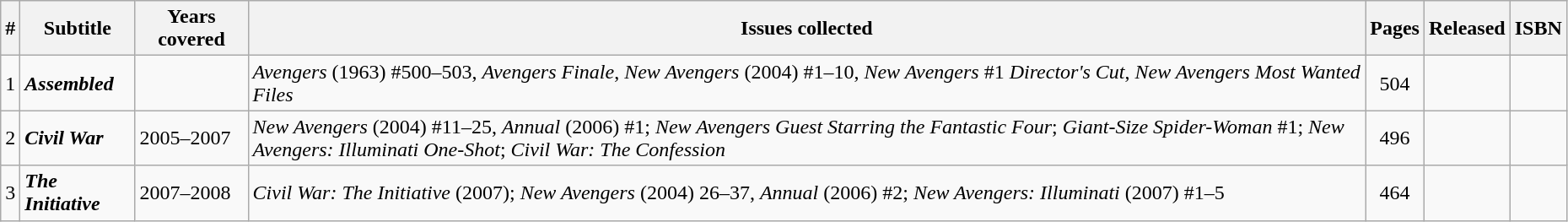<table class="wikitable sortable" width=98%>
<tr>
<th class="unsortable">#</th>
<th class="unsortable">Subtitle</th>
<th>Years covered</th>
<th class="unsortable">Issues collected</th>
<th class="unsortable">Pages</th>
<th>Released</th>
<th class="unsortable">ISBN</th>
</tr>
<tr>
<td>1</td>
<td><strong><em>Assembled</em></strong></td>
<td></td>
<td><em>Avengers</em> (1963) #500–503, <em>Avengers Finale</em>, <em>New Avengers</em> (2004) #1–10, <em>New Avengers</em> #1 <em>Director's Cut</em>, <em>New Avengers Most Wanted Files</em></td>
<td style="text-align: center;">504</td>
<td></td>
<td></td>
</tr>
<tr>
<td>2</td>
<td><strong><em>Civil War</em></strong></td>
<td>2005–2007</td>
<td><em>New Avengers</em> (2004) #11–25, <em>Annual</em> (2006) #1; <em>New Avengers Guest Starring the Fantastic Four</em>; <em>Giant-Size Spider-Woman</em> #1; <em>New Avengers: Illuminati One-Shot</em>; <em>Civil War: The Confession</em></td>
<td style="text-align: center;">496</td>
<td></td>
<td></td>
</tr>
<tr>
<td>3</td>
<td><strong><em>The Initiative</em></strong></td>
<td>2007–2008</td>
<td><em>Civil War: The Initiative</em> (2007); <em>New Avengers</em> (2004) 26–37, <em>Annual</em> (2006) #2; <em>New Avengers: Illuminati</em> (2007) #1–5</td>
<td style="text-align: center;">464</td>
<td></td>
<td></td>
</tr>
</table>
